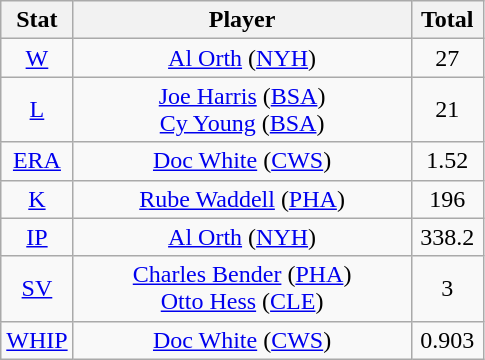<table class="wikitable" style="text-align:center;">
<tr>
<th style="width:15%;">Stat</th>
<th>Player</th>
<th style="width:15%;">Total</th>
</tr>
<tr>
<td><a href='#'>W</a></td>
<td><a href='#'>Al Orth</a> (<a href='#'>NYH</a>)</td>
<td>27</td>
</tr>
<tr>
<td><a href='#'>L</a></td>
<td><a href='#'>Joe Harris</a> (<a href='#'>BSA</a>)<br><a href='#'>Cy Young</a> (<a href='#'>BSA</a>)</td>
<td>21</td>
</tr>
<tr>
<td><a href='#'>ERA</a></td>
<td><a href='#'>Doc White</a> (<a href='#'>CWS</a>)</td>
<td>1.52</td>
</tr>
<tr>
<td><a href='#'>K</a></td>
<td><a href='#'>Rube Waddell</a> (<a href='#'>PHA</a>)</td>
<td>196</td>
</tr>
<tr>
<td><a href='#'>IP</a></td>
<td><a href='#'>Al Orth</a> (<a href='#'>NYH</a>)</td>
<td>338.2</td>
</tr>
<tr>
<td><a href='#'>SV</a></td>
<td><a href='#'>Charles Bender</a> (<a href='#'>PHA</a>)<br><a href='#'>Otto Hess</a> (<a href='#'>CLE</a>)</td>
<td>3</td>
</tr>
<tr>
<td><a href='#'>WHIP</a></td>
<td><a href='#'>Doc White</a> (<a href='#'>CWS</a>)</td>
<td>0.903</td>
</tr>
</table>
